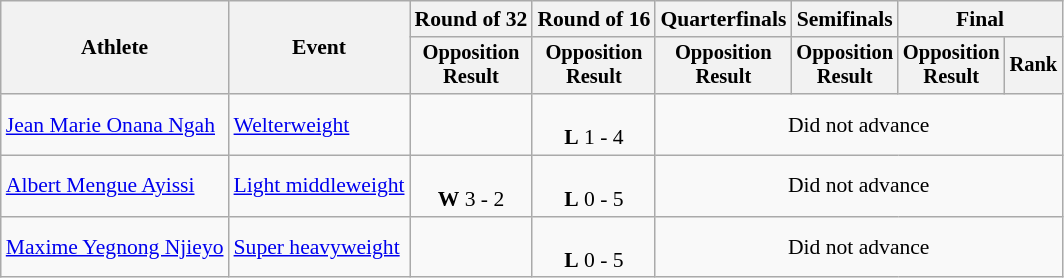<table class="wikitable" style="font-size:90%; text-align:center">
<tr>
<th rowspan=2>Athlete</th>
<th rowspan=2>Event</th>
<th>Round of 32</th>
<th>Round of 16</th>
<th>Quarterfinals</th>
<th>Semifinals</th>
<th colspan=2>Final</th>
</tr>
<tr style="font-size:95%">
<th>Opposition<br>Result</th>
<th>Opposition<br>Result</th>
<th>Opposition<br>Result</th>
<th>Opposition<br>Result</th>
<th>Opposition<br>Result</th>
<th>Rank</th>
</tr>
<tr>
<td align=left><a href='#'>Jean Marie Onana Ngah</a></td>
<td align=left><a href='#'>Welterweight</a></td>
<td></td>
<td><br><strong>L</strong> 1 - 4</td>
<td colspan=4>Did not advance</td>
</tr>
<tr>
<td align=left><a href='#'>Albert Mengue Ayissi</a></td>
<td align=left><a href='#'>Light middleweight</a></td>
<td><br><strong>W</strong> 3 - 2</td>
<td><br><strong>L</strong> 0 - 5</td>
<td colspan=4>Did not advance</td>
</tr>
<tr>
<td align=left><a href='#'>Maxime Yegnong Njieyo</a></td>
<td align=left><a href='#'>Super heavyweight</a></td>
<td></td>
<td><br><strong>L</strong> 0 - 5</td>
<td colspan=4>Did not advance</td>
</tr>
</table>
